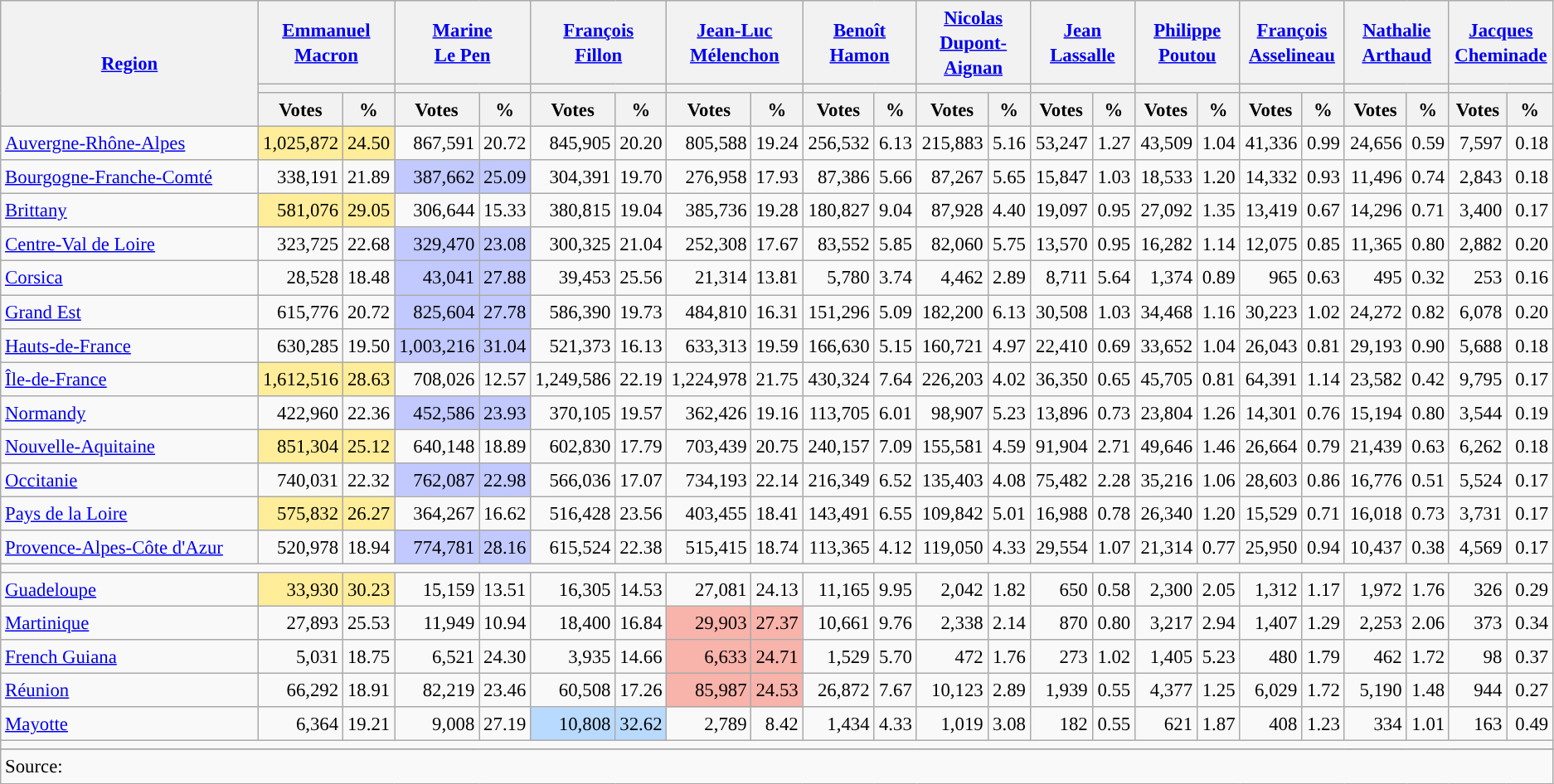<table class="wikitable sortable collapsible collapsed" style="text-align:right; font-size:95%; line-height:20px">
<tr>
<th width="200" rowspan="3"><a href='#'>Region</a></th>
<th width="110" colspan="2"><a href='#'>Emmanuel<br>Macron</a></th>
<th width="110" colspan="2"><a href='#'>Marine<br>Le Pen</a></th>
<th width="110" colspan="2"><a href='#'>François<br>Fillon</a></th>
<th width="110" colspan="2"><a href='#'>Jean-Luc<br>Mélenchon</a></th>
<th width="110" colspan="2"><a href='#'>Benoît<br>Hamon</a></th>
<th width="110" colspan="2"><a href='#'>Nicolas<br>Dupont-Aignan</a></th>
<th width="110" colspan="2"><a href='#'>Jean<br>Lassalle</a></th>
<th width="110" colspan="2"><a href='#'>Philippe<br>Poutou</a></th>
<th width="110" colspan="2"><a href='#'>François<br>Asselineau</a></th>
<th width="110" colspan="2"><a href='#'>Nathalie<br>Arthaud</a></th>
<th width="110" colspan="2"><a href='#'>Jacques<br>Cheminade</a></th>
</tr>
<tr>
<th colspan="2" style="background:"></th>
<th colspan="2" style="background:"></th>
<th colspan="2" style="background:"></th>
<th colspan="2" style="background:"></th>
<th colspan="2" style="background:"></th>
<th colspan="2" style="background:"></th>
<th colspan="2" style="background:"></th>
<th colspan="2" style="background:"></th>
<th colspan="2" style="background:"></th>
<th colspan="2" style="background:"></th>
<th colspan="2" style="background:"></th>
</tr>
<tr>
<th>Votes</th>
<th>%</th>
<th>Votes</th>
<th>%</th>
<th>Votes</th>
<th>%</th>
<th>Votes</th>
<th>%</th>
<th>Votes</th>
<th>%</th>
<th>Votes</th>
<th>%</th>
<th>Votes</th>
<th>%</th>
<th>Votes</th>
<th>%</th>
<th>Votes</th>
<th>%</th>
<th>Votes</th>
<th>%</th>
<th>Votes</th>
<th>%</th>
</tr>
<tr>
<td align="left"><a href='#'>Auvergne-Rhône-Alpes</a></td>
<td style="background:#FFED99;">1,025,872</td>
<td style="background:#FFED99;">24.50</td>
<td>867,591</td>
<td>20.72</td>
<td>845,905</td>
<td>20.20</td>
<td>805,588</td>
<td>19.24</td>
<td>256,532</td>
<td>6.13</td>
<td>215,883</td>
<td>5.16</td>
<td>53,247</td>
<td>1.27</td>
<td>43,509</td>
<td>1.04</td>
<td>41,336</td>
<td>0.99</td>
<td>24,656</td>
<td>0.59</td>
<td>7,597</td>
<td>0.18</td>
</tr>
<tr>
<td align="left"><a href='#'>Bourgogne-Franche-Comté</a></td>
<td>338,191</td>
<td>21.89</td>
<td style="background:#C1C9FF;">387,662</td>
<td style="background:#C1C9FF;">25.09</td>
<td>304,391</td>
<td>19.70</td>
<td>276,958</td>
<td>17.93</td>
<td>87,386</td>
<td>5.66</td>
<td>87,267</td>
<td>5.65</td>
<td>15,847</td>
<td>1.03</td>
<td>18,533</td>
<td>1.20</td>
<td>14,332</td>
<td>0.93</td>
<td>11,496</td>
<td>0.74</td>
<td>2,843</td>
<td>0.18</td>
</tr>
<tr>
<td align="left"><a href='#'>Brittany</a></td>
<td style="background:#FFED99;">581,076</td>
<td style="background:#FFED99;">29.05</td>
<td>306,644</td>
<td>15.33</td>
<td>380,815</td>
<td>19.04</td>
<td>385,736</td>
<td>19.28</td>
<td>180,827</td>
<td>9.04</td>
<td>87,928</td>
<td>4.40</td>
<td>19,097</td>
<td>0.95</td>
<td>27,092</td>
<td>1.35</td>
<td>13,419</td>
<td>0.67</td>
<td>14,296</td>
<td>0.71</td>
<td>3,400</td>
<td>0.17</td>
</tr>
<tr>
<td align="left"><a href='#'>Centre-Val de Loire</a></td>
<td>323,725</td>
<td>22.68</td>
<td style="background:#C1C9FF;">329,470</td>
<td style="background:#C1C9FF;">23.08</td>
<td>300,325</td>
<td>21.04</td>
<td>252,308</td>
<td>17.67</td>
<td>83,552</td>
<td>5.85</td>
<td>82,060</td>
<td>5.75</td>
<td>13,570</td>
<td>0.95</td>
<td>16,282</td>
<td>1.14</td>
<td>12,075</td>
<td>0.85</td>
<td>11,365</td>
<td>0.80</td>
<td>2,882</td>
<td>0.20</td>
</tr>
<tr>
<td align="left"><a href='#'>Corsica</a></td>
<td>28,528</td>
<td>18.48</td>
<td style="background:#C1C9FF;">43,041</td>
<td style="background:#C1C9FF;">27.88</td>
<td>39,453</td>
<td>25.56</td>
<td>21,314</td>
<td>13.81</td>
<td>5,780</td>
<td>3.74</td>
<td>4,462</td>
<td>2.89</td>
<td>8,711</td>
<td>5.64</td>
<td>1,374</td>
<td>0.89</td>
<td>965</td>
<td>0.63</td>
<td>495</td>
<td>0.32</td>
<td>253</td>
<td>0.16</td>
</tr>
<tr>
<td align="left"><a href='#'>Grand Est</a></td>
<td>615,776</td>
<td>20.72</td>
<td style="background:#C1C9FF;">825,604</td>
<td style="background:#C1C9FF;">27.78</td>
<td>586,390</td>
<td>19.73</td>
<td>484,810</td>
<td>16.31</td>
<td>151,296</td>
<td>5.09</td>
<td>182,200</td>
<td>6.13</td>
<td>30,508</td>
<td>1.03</td>
<td>34,468</td>
<td>1.16</td>
<td>30,223</td>
<td>1.02</td>
<td>24,272</td>
<td>0.82</td>
<td>6,078</td>
<td>0.20</td>
</tr>
<tr>
<td align="left"><a href='#'>Hauts-de-France</a></td>
<td>630,285</td>
<td>19.50</td>
<td style="background:#C1C9FF;">1,003,216</td>
<td style="background:#C1C9FF;">31.04</td>
<td>521,373</td>
<td>16.13</td>
<td>633,313</td>
<td>19.59</td>
<td>166,630</td>
<td>5.15</td>
<td>160,721</td>
<td>4.97</td>
<td>22,410</td>
<td>0.69</td>
<td>33,652</td>
<td>1.04</td>
<td>26,043</td>
<td>0.81</td>
<td>29,193</td>
<td>0.90</td>
<td>5,688</td>
<td>0.18</td>
</tr>
<tr>
<td align="left"><a href='#'>Île-de-France</a></td>
<td style="background:#FFED99;">1,612,516</td>
<td style="background:#FFED99;">28.63</td>
<td>708,026</td>
<td>12.57</td>
<td>1,249,586</td>
<td>22.19</td>
<td>1,224,978</td>
<td>21.75</td>
<td>430,324</td>
<td>7.64</td>
<td>226,203</td>
<td>4.02</td>
<td>36,350</td>
<td>0.65</td>
<td>45,705</td>
<td>0.81</td>
<td>64,391</td>
<td>1.14</td>
<td>23,582</td>
<td>0.42</td>
<td>9,795</td>
<td>0.17</td>
</tr>
<tr>
<td align="left"><a href='#'>Normandy</a></td>
<td>422,960</td>
<td>22.36</td>
<td style="background:#C1C9FF;">452,586</td>
<td style="background:#C1C9FF;">23.93</td>
<td>370,105</td>
<td>19.57</td>
<td>362,426</td>
<td>19.16</td>
<td>113,705</td>
<td>6.01</td>
<td>98,907</td>
<td>5.23</td>
<td>13,896</td>
<td>0.73</td>
<td>23,804</td>
<td>1.26</td>
<td>14,301</td>
<td>0.76</td>
<td>15,194</td>
<td>0.80</td>
<td>3,544</td>
<td>0.19</td>
</tr>
<tr>
<td align="left"><a href='#'>Nouvelle-Aquitaine</a></td>
<td style="background:#FFED99;">851,304</td>
<td style="background:#FFED99;">25.12</td>
<td>640,148</td>
<td>18.89</td>
<td>602,830</td>
<td>17.79</td>
<td>703,439</td>
<td>20.75</td>
<td>240,157</td>
<td>7.09</td>
<td>155,581</td>
<td>4.59</td>
<td>91,904</td>
<td>2.71</td>
<td>49,646</td>
<td>1.46</td>
<td>26,664</td>
<td>0.79</td>
<td>21,439</td>
<td>0.63</td>
<td>6,262</td>
<td>0.18</td>
</tr>
<tr>
<td align="left"><a href='#'>Occitanie</a></td>
<td>740,031</td>
<td>22.32</td>
<td style="background:#C1C9FF;">762,087</td>
<td style="background:#C1C9FF;">22.98</td>
<td>566,036</td>
<td>17.07</td>
<td>734,193</td>
<td>22.14</td>
<td>216,349</td>
<td>6.52</td>
<td>135,403</td>
<td>4.08</td>
<td>75,482</td>
<td>2.28</td>
<td>35,216</td>
<td>1.06</td>
<td>28,603</td>
<td>0.86</td>
<td>16,776</td>
<td>0.51</td>
<td>5,524</td>
<td>0.17</td>
</tr>
<tr>
<td align="left"><a href='#'>Pays de la Loire</a></td>
<td style="background:#FFED99;">575,832</td>
<td style="background:#FFED99;">26.27</td>
<td>364,267</td>
<td>16.62</td>
<td>516,428</td>
<td>23.56</td>
<td>403,455</td>
<td>18.41</td>
<td>143,491</td>
<td>6.55</td>
<td>109,842</td>
<td>5.01</td>
<td>16,988</td>
<td>0.78</td>
<td>26,340</td>
<td>1.20</td>
<td>15,529</td>
<td>0.71</td>
<td>16,018</td>
<td>0.73</td>
<td>3,731</td>
<td>0.17</td>
</tr>
<tr>
<td align="left"><a href='#'>Provence-Alpes-Côte d'Azur</a></td>
<td>520,978</td>
<td>18.94</td>
<td style="background:#C1C9FF;">774,781</td>
<td style="background:#C1C9FF;">28.16</td>
<td>615,524</td>
<td>22.38</td>
<td>515,415</td>
<td>18.74</td>
<td>113,365</td>
<td>4.12</td>
<td>119,050</td>
<td>4.33</td>
<td>29,554</td>
<td>1.07</td>
<td>21,314</td>
<td>0.77</td>
<td>25,950</td>
<td>0.94</td>
<td>10,437</td>
<td>0.38</td>
<td>4,569</td>
<td>0.17</td>
</tr>
<tr class="sortbottom">
<td colspan="23"></td>
</tr>
<tr>
<td align="left"><a href='#'>Guadeloupe</a></td>
<td style="background:#FFED99;">33,930</td>
<td style="background:#FFED99;">30.23</td>
<td>15,159</td>
<td>13.51</td>
<td>16,305</td>
<td>14.53</td>
<td>27,081</td>
<td>24.13</td>
<td>11,165</td>
<td>9.95</td>
<td>2,042</td>
<td>1.82</td>
<td>650</td>
<td>0.58</td>
<td>2,300</td>
<td>2.05</td>
<td>1,312</td>
<td>1.17</td>
<td>1,972</td>
<td>1.76</td>
<td>326</td>
<td>0.29</td>
</tr>
<tr>
<td align="left"><a href='#'>Martinique</a></td>
<td>27,893</td>
<td>25.53</td>
<td>11,949</td>
<td>10.94</td>
<td>18,400</td>
<td>16.84</td>
<td style="background:#F8B3AB;">29,903</td>
<td style="background:#F8B3AB;">27.37</td>
<td>10,661</td>
<td>9.76</td>
<td>2,338</td>
<td>2.14</td>
<td>870</td>
<td>0.80</td>
<td>3,217</td>
<td>2.94</td>
<td>1,407</td>
<td>1.29</td>
<td>2,253</td>
<td>2.06</td>
<td>373</td>
<td>0.34</td>
</tr>
<tr>
<td align="left"><a href='#'>French Guiana</a></td>
<td>5,031</td>
<td>18.75</td>
<td>6,521</td>
<td>24.30</td>
<td>3,935</td>
<td>14.66</td>
<td style="background:#F8B3AB;">6,633</td>
<td style="background:#F8B3AB;">24.71</td>
<td>1,529</td>
<td>5.70</td>
<td>472</td>
<td>1.76</td>
<td>273</td>
<td>1.02</td>
<td>1,405</td>
<td>5.23</td>
<td>480</td>
<td>1.79</td>
<td>462</td>
<td>1.72</td>
<td>98</td>
<td>0.37</td>
</tr>
<tr>
<td align="left"><a href='#'>Réunion</a></td>
<td>66,292</td>
<td>18.91</td>
<td>82,219</td>
<td>23.46</td>
<td>60,508</td>
<td>17.26</td>
<td style="background:#F8B3AB;">85,987</td>
<td style="background:#F8B3AB;">24.53</td>
<td>26,872</td>
<td>7.67</td>
<td>10,123</td>
<td>2.89</td>
<td>1,939</td>
<td>0.55</td>
<td>4,377</td>
<td>1.25</td>
<td>6,029</td>
<td>1.72</td>
<td>5,190</td>
<td>1.48</td>
<td>944</td>
<td>0.27</td>
</tr>
<tr>
<td align="left"><a href='#'>Mayotte</a></td>
<td>6,364</td>
<td>19.21</td>
<td>9,008</td>
<td>27.19</td>
<td style="background:#B9DAFF;">10,808</td>
<td style="background:#B9DAFF;">32.62</td>
<td>2,789</td>
<td>8.42</td>
<td>1,434</td>
<td>4.33</td>
<td>1,019</td>
<td>3.08</td>
<td>182</td>
<td>0.55</td>
<td>621</td>
<td>1.87</td>
<td>408</td>
<td>1.23</td>
<td>334</td>
<td>1.01</td>
<td>163</td>
<td>0.49</td>
</tr>
<tr class="sortbottom">
<td colspan="23"></td>
</tr>
<tr>
</tr>
<tr class="sortbottom">
<td colspan="23" style="text-align:left;">Source: </td>
</tr>
</table>
